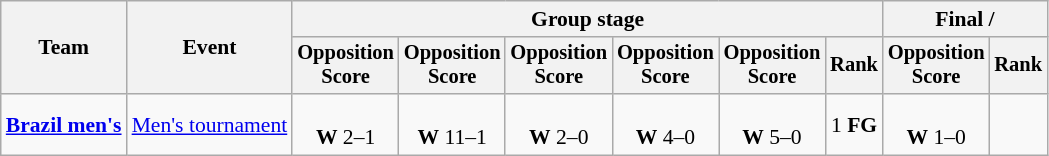<table class="wikitable" style="font-size:90%;text-align:center">
<tr>
<th rowspan="2">Team</th>
<th rowspan="2">Event</th>
<th colspan="6">Group stage</th>
<th colspan="2">Final / </th>
</tr>
<tr style="font-size:95%">
<th>Opposition<br>Score</th>
<th>Opposition<br>Score</th>
<th>Opposition<br>Score</th>
<th>Opposition<br>Score</th>
<th>Opposition<br>Score</th>
<th>Rank</th>
<th>Opposition<br>Score</th>
<th>Rank</th>
</tr>
<tr>
<td align=left><strong><a href='#'>Brazil men's</a></strong></td>
<td align=left><a href='#'>Men's tournament</a></td>
<td><br><strong>W</strong> 2–1</td>
<td><br><strong>W</strong> 11–1</td>
<td><br><strong>W</strong> 2–0</td>
<td><br><strong>W</strong> 4–0</td>
<td><br><strong>W</strong> 5–0</td>
<td>1 <strong>FG</strong></td>
<td><br><strong>W</strong> 1–0 </td>
<td></td>
</tr>
</table>
